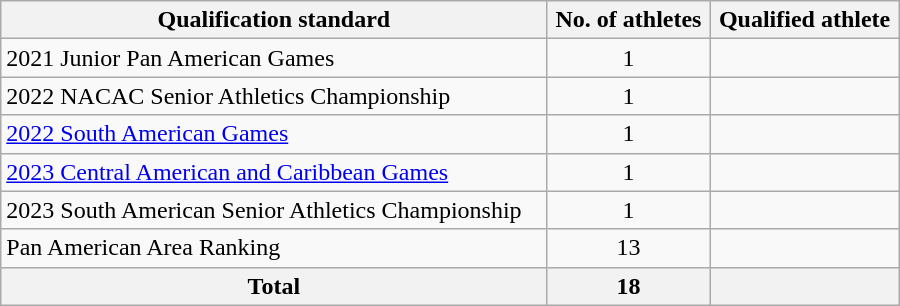<table class="wikitable" style="text-align:left; width:600px;">
<tr>
<th>Qualification standard</th>
<th>No. of athletes</th>
<th>Qualified athlete</th>
</tr>
<tr>
<td>2021 Junior Pan American Games</td>
<td align=center>1</td>
<td></td>
</tr>
<tr>
<td>2022 NACAC Senior Athletics Championship</td>
<td align=center>1</td>
<td></td>
</tr>
<tr>
<td><a href='#'>2022 South American Games</a></td>
<td align=center>1</td>
<td></td>
</tr>
<tr>
<td><a href='#'>2023 Central American and Caribbean Games</a></td>
<td align=center>1</td>
<td></td>
</tr>
<tr>
<td>2023 South American Senior Athletics Championship</td>
<td align=center>1</td>
<td></td>
</tr>
<tr>
<td>Pan American Area Ranking</td>
<td align=center>13</td>
<td></td>
</tr>
<tr>
<th>Total</th>
<th>18</th>
<th colspan=2></th>
</tr>
</table>
